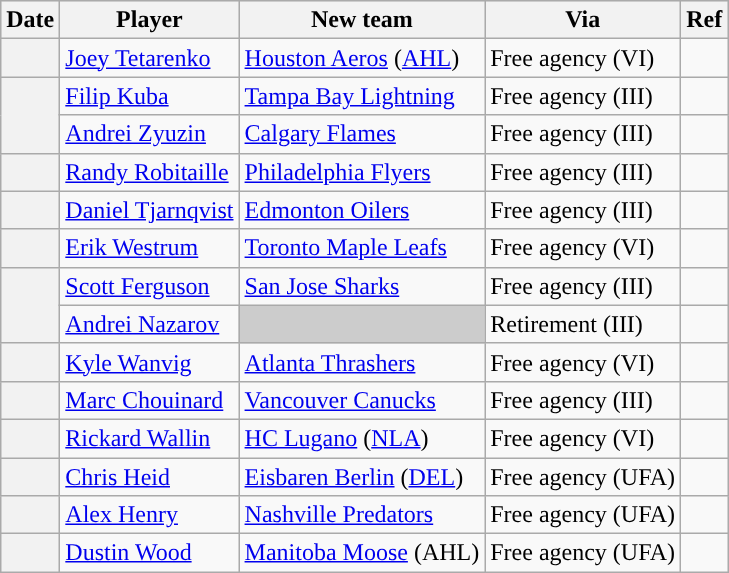<table class="wikitable plainrowheaders">
<tr style="background:#ddd; text-align:center;">
<th>Date</th>
<th>Player</th>
<th>New team</th>
<th>Via</th>
<th>Ref</th>
</tr>
<tr>
<th scope="row"></th>
<td><a href='#'>Joey Tetarenko</a></td>
<td><a href='#'>Houston Aeros</a> (<a href='#'>AHL</a>)</td>
<td>Free agency (VI)</td>
<td></td>
</tr>
<tr>
<th scope="row" rowspan=2></th>
<td><a href='#'>Filip Kuba</a></td>
<td><a href='#'>Tampa Bay Lightning</a></td>
<td>Free agency (III)</td>
<td></td>
</tr>
<tr>
<td><a href='#'>Andrei Zyuzin</a></td>
<td><a href='#'>Calgary Flames</a></td>
<td>Free agency (III)</td>
<td></td>
</tr>
<tr>
<th scope="row"></th>
<td><a href='#'>Randy Robitaille</a></td>
<td><a href='#'>Philadelphia Flyers</a></td>
<td>Free agency (III)</td>
<td></td>
</tr>
<tr>
<th scope="row"></th>
<td><a href='#'>Daniel Tjarnqvist</a></td>
<td><a href='#'>Edmonton Oilers</a></td>
<td>Free agency (III)</td>
<td></td>
</tr>
<tr>
<th scope="row"></th>
<td><a href='#'>Erik Westrum</a></td>
<td><a href='#'>Toronto Maple Leafs</a></td>
<td>Free agency (VI)</td>
<td></td>
</tr>
<tr>
<th scope="row" rowspan=2></th>
<td><a href='#'>Scott Ferguson</a></td>
<td><a href='#'>San Jose Sharks</a></td>
<td>Free agency (III)</td>
<td></td>
</tr>
<tr>
<td><a href='#'>Andrei Nazarov</a></td>
<td style="background:#ccc"></td>
<td>Retirement (III)</td>
<td></td>
</tr>
<tr>
<th scope="row"></th>
<td><a href='#'>Kyle Wanvig</a></td>
<td><a href='#'>Atlanta Thrashers</a></td>
<td>Free agency (VI)</td>
<td></td>
</tr>
<tr>
<th scope="row"></th>
<td><a href='#'>Marc Chouinard</a></td>
<td><a href='#'>Vancouver Canucks</a></td>
<td>Free agency (III)</td>
<td></td>
</tr>
<tr>
<th scope="row"></th>
<td><a href='#'>Rickard Wallin</a></td>
<td><a href='#'>HC Lugano</a> (<a href='#'>NLA</a>)</td>
<td>Free agency (VI)</td>
<td></td>
</tr>
<tr>
<th scope="row"></th>
<td><a href='#'>Chris Heid</a></td>
<td><a href='#'>Eisbaren Berlin</a> (<a href='#'>DEL</a>)</td>
<td>Free agency (UFA)</td>
<td></td>
</tr>
<tr>
<th scope="row"></th>
<td><a href='#'>Alex Henry</a></td>
<td><a href='#'>Nashville Predators</a></td>
<td>Free agency (UFA)</td>
<td></td>
</tr>
<tr>
<th scope="row"></th>
<td><a href='#'>Dustin Wood</a></td>
<td><a href='#'>Manitoba Moose</a> (AHL)</td>
<td>Free agency (UFA)</td>
<td></td>
</tr>
</table>
